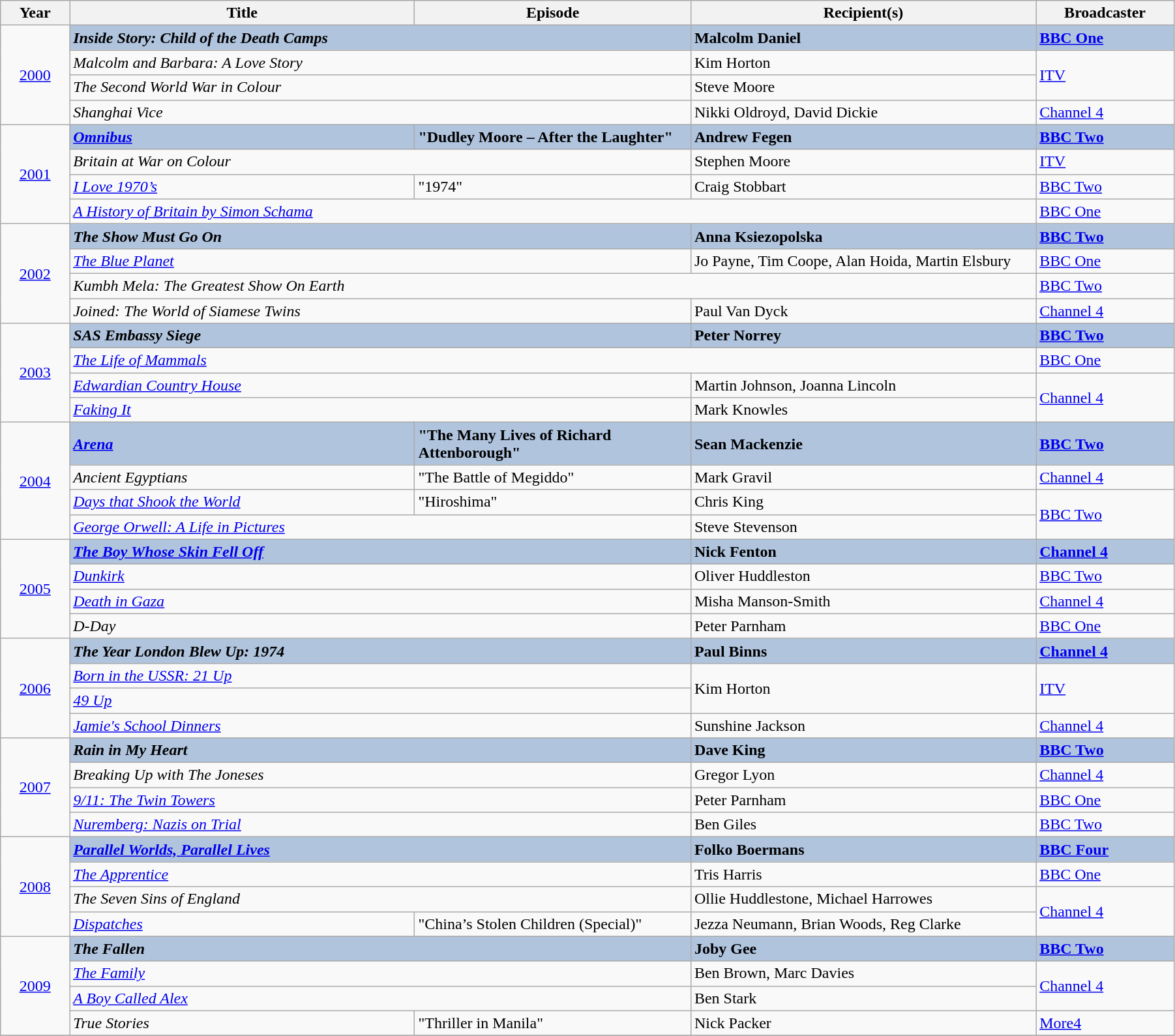<table class="wikitable" width="95%">
<tr>
<th width=5%>Year</th>
<th width=25%>Title</th>
<th width=20%>Episode</th>
<th width=25%><strong>Recipient(s)</strong></th>
<th width=10%><strong>Broadcaster</strong></th>
</tr>
<tr>
<td rowspan="4" style="text-align:center;"><a href='#'>2000</a></td>
<td colspan="2" style="background:#B0C4DE;"><strong><em>Inside Story: Child of the Death Camps</em></strong></td>
<td style="background:#B0C4DE;"><strong>Malcolm Daniel</strong></td>
<td style="background:#B0C4DE;"><strong><a href='#'>BBC One</a></strong></td>
</tr>
<tr>
<td colspan="2"><em>Malcolm and Barbara: A Love Story</em></td>
<td>Kim Horton</td>
<td rowspan="2"><a href='#'>ITV</a></td>
</tr>
<tr>
<td colspan="2"><em>The Second World War in Colour</em></td>
<td>Steve Moore</td>
</tr>
<tr>
<td colspan="2"><em>Shanghai Vice</em></td>
<td>Nikki Oldroyd, David Dickie</td>
<td><a href='#'>Channel 4</a></td>
</tr>
<tr>
<td rowspan="4" style="text-align:center;"><a href='#'>2001</a></td>
<td style="background:#B0C4DE;"><strong><em><a href='#'>Omnibus</a></em></strong></td>
<td style="background:#B0C4DE;"><strong>"Dudley Moore – After the Laughter"</strong></td>
<td style="background:#B0C4DE;"><strong>Andrew Fegen</strong></td>
<td style="background:#B0C4DE;"><strong><a href='#'>BBC Two</a></strong></td>
</tr>
<tr>
<td colspan="2"><em>Britain at War on Colour</em></td>
<td>Stephen Moore</td>
<td><a href='#'>ITV</a></td>
</tr>
<tr>
<td><em><a href='#'>I Love 1970’s</a></em></td>
<td>"1974"</td>
<td>Craig Stobbart</td>
<td><a href='#'>BBC Two</a></td>
</tr>
<tr>
<td colspan="3"><em><a href='#'>A History of Britain by Simon Schama</a></em></td>
<td><a href='#'>BBC One</a></td>
</tr>
<tr>
<td rowspan="4" style="text-align:center;"><a href='#'>2002</a></td>
<td colspan="2" style="background:#B0C4DE;"><strong><em>The Show Must Go On</em></strong></td>
<td style="background:#B0C4DE;"><strong>Anna Ksiezopolska</strong></td>
<td style="background:#B0C4DE;"><strong><a href='#'>BBC Two</a></strong></td>
</tr>
<tr>
<td colspan="2"><em><a href='#'>The Blue Planet</a></em></td>
<td>Jo Payne, Tim Coope, Alan Hoida, Martin Elsbury</td>
<td><a href='#'>BBC One</a></td>
</tr>
<tr>
<td colspan="3"><em>Kumbh Mela: The Greatest Show On Earth</em></td>
<td><a href='#'>BBC Two</a></td>
</tr>
<tr>
<td colspan="2"><em>Joined: The World of Siamese Twins</em></td>
<td>Paul Van Dyck</td>
<td><a href='#'>Channel 4</a></td>
</tr>
<tr>
<td rowspan="4" style="text-align:center;"><a href='#'>2003</a></td>
<td colspan="2" style="background:#B0C4DE;"><strong><em>SAS Embassy Siege</em></strong></td>
<td style="background:#B0C4DE;"><strong>Peter Norrey</strong></td>
<td style="background:#B0C4DE;"><strong><a href='#'>BBC Two</a></strong></td>
</tr>
<tr>
<td colspan="3"><em><a href='#'>The Life of Mammals</a></em></td>
<td><a href='#'>BBC One</a></td>
</tr>
<tr>
<td colspan="2"><em><a href='#'>Edwardian Country House</a></em></td>
<td>Martin Johnson, Joanna Lincoln</td>
<td rowspan="2"><a href='#'>Channel 4</a></td>
</tr>
<tr>
<td colspan="2"><em><a href='#'>Faking It</a></em></td>
<td>Mark Knowles</td>
</tr>
<tr>
<td rowspan="4" style="text-align:center;"><a href='#'>2004</a></td>
<td style="background:#B0C4DE;"><strong><em><a href='#'>Arena</a></em></strong></td>
<td style="background:#B0C4DE;"><strong>"The Many Lives of Richard Attenborough"</strong></td>
<td style="background:#B0C4DE;"><strong>Sean Mackenzie</strong></td>
<td style="background:#B0C4DE;"><strong><a href='#'>BBC Two</a></strong></td>
</tr>
<tr>
<td><em>Ancient Egyptians</em></td>
<td>"The Battle of Megiddo"</td>
<td>Mark Gravil</td>
<td><a href='#'>Channel 4</a></td>
</tr>
<tr>
<td><em><a href='#'>Days that Shook the World</a></em></td>
<td>"Hiroshima"</td>
<td>Chris King</td>
<td rowspan="2"><a href='#'>BBC Two</a></td>
</tr>
<tr>
<td colspan="2"><em><a href='#'>George Orwell: A Life in Pictures</a></em></td>
<td>Steve Stevenson</td>
</tr>
<tr>
<td rowspan="4" style="text-align:center;"><a href='#'>2005</a></td>
<td colspan="2" style="background:#B0C4DE;"><strong><em><a href='#'>The Boy Whose Skin Fell Off</a></em></strong></td>
<td style="background:#B0C4DE;"><strong>Nick Fenton</strong></td>
<td style="background:#B0C4DE;"><strong><a href='#'>Channel 4</a></strong></td>
</tr>
<tr>
<td colspan="2"><em><a href='#'>Dunkirk</a></em></td>
<td>Oliver Huddleston</td>
<td><a href='#'>BBC Two</a></td>
</tr>
<tr>
<td colspan="2"><em><a href='#'>Death in Gaza</a></em></td>
<td>Misha Manson-Smith</td>
<td><a href='#'>Channel 4</a></td>
</tr>
<tr>
<td colspan="2"><em>D-Day</em></td>
<td>Peter Parnham</td>
<td><a href='#'>BBC One</a></td>
</tr>
<tr>
<td rowspan="4" style="text-align:center;"><a href='#'>2006</a></td>
<td colspan="2" style="background:#B0C4DE;"><strong><em>The Year London Blew Up: 1974</em></strong></td>
<td style="background:#B0C4DE;"><strong>Paul Binns</strong></td>
<td style="background:#B0C4DE;"><strong><a href='#'>Channel 4</a></strong></td>
</tr>
<tr>
<td colspan="2"><em><a href='#'>Born in the USSR: 21 Up</a></em></td>
<td rowspan="2">Kim Horton</td>
<td rowspan="2"><a href='#'>ITV</a></td>
</tr>
<tr>
<td colspan="2"><em><a href='#'>49 Up</a></em></td>
</tr>
<tr>
<td colspan="2"><em><a href='#'>Jamie's School Dinners</a></em></td>
<td>Sunshine Jackson</td>
<td><a href='#'>Channel 4</a></td>
</tr>
<tr>
<td rowspan="4" style="text-align:center;"><a href='#'>2007</a></td>
<td colspan="2" style="background:#B0C4DE;"><strong><em>Rain in My Heart</em></strong></td>
<td style="background:#B0C4DE;"><strong>Dave King</strong></td>
<td style="background:#B0C4DE;"><strong><a href='#'>BBC Two</a></strong></td>
</tr>
<tr>
<td colspan="2"><em>Breaking Up with The Joneses</em></td>
<td>Gregor Lyon</td>
<td><a href='#'>Channel 4</a></td>
</tr>
<tr>
<td colspan="2"><em><a href='#'>9/11: The Twin Towers</a></em></td>
<td>Peter Parnham</td>
<td><a href='#'>BBC One</a></td>
</tr>
<tr>
<td colspan="2"><em><a href='#'>Nuremberg: Nazis on Trial</a></em></td>
<td>Ben Giles</td>
<td><a href='#'>BBC Two</a></td>
</tr>
<tr>
<td rowspan="4" style="text-align:center;"><a href='#'>2008</a></td>
<td colspan="2" style="background:#B0C4DE;"><strong><em><a href='#'>Parallel Worlds, Parallel Lives</a></em></strong></td>
<td style="background:#B0C4DE;"><strong>Folko Boermans</strong></td>
<td style="background:#B0C4DE;"><strong><a href='#'>BBC Four</a></strong></td>
</tr>
<tr>
<td colspan="2"><em><a href='#'>The Apprentice</a></em></td>
<td>Tris Harris</td>
<td><a href='#'>BBC One</a></td>
</tr>
<tr>
<td colspan="2"><em>The Seven Sins of England</em></td>
<td>Ollie Huddlestone, Michael Harrowes</td>
<td rowspan="2"><a href='#'>Channel 4</a></td>
</tr>
<tr>
<td><em><a href='#'>Dispatches</a></em></td>
<td>"China’s Stolen Children (Special)"</td>
<td>Jezza Neumann, Brian Woods, Reg Clarke</td>
</tr>
<tr>
<td rowspan="4" style="text-align:center;"><a href='#'>2009</a></td>
<td colspan="2" style="background:#B0C4DE;"><strong><em>The Fallen</em></strong></td>
<td style="background:#B0C4DE;"><strong>Joby Gee</strong></td>
<td style="background:#B0C4DE;"><strong><a href='#'>BBC Two</a></strong></td>
</tr>
<tr>
<td colspan="2"><em><a href='#'>The Family</a></em></td>
<td>Ben Brown, Marc Davies</td>
<td rowspan="2"><a href='#'>Channel 4</a></td>
</tr>
<tr>
<td colspan="2"><em><a href='#'>A Boy Called Alex</a></em></td>
<td>Ben Stark</td>
</tr>
<tr>
<td><em>True Stories</em></td>
<td>"Thriller in Manila"</td>
<td>Nick Packer</td>
<td><a href='#'>More4</a></td>
</tr>
<tr>
</tr>
</table>
